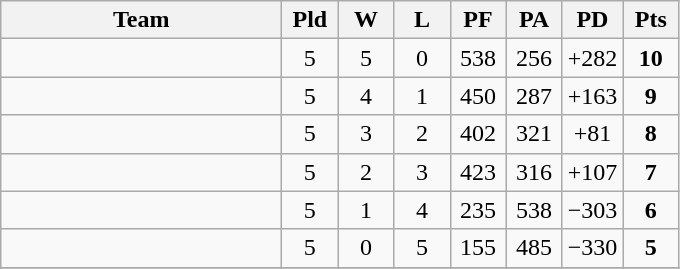<table class=wikitable style="text-align:center">
<tr>
<th width=180>Team</th>
<th width=30>Pld</th>
<th width=30>W</th>
<th width=30>L</th>
<th width=30>PF</th>
<th width=30>PA</th>
<th width=30>PD</th>
<th width=30>Pts</th>
</tr>
<tr>
<td align="left"></td>
<td>5</td>
<td>5</td>
<td>0</td>
<td>538</td>
<td>256</td>
<td>+282</td>
<td><strong>10</strong></td>
</tr>
<tr>
<td align="left"></td>
<td>5</td>
<td>4</td>
<td>1</td>
<td>450</td>
<td>287</td>
<td>+163</td>
<td><strong>9</strong></td>
</tr>
<tr>
<td align="left"></td>
<td>5</td>
<td>3</td>
<td>2</td>
<td>402</td>
<td>321</td>
<td>+81</td>
<td><strong>8</strong></td>
</tr>
<tr>
<td align="left"></td>
<td>5</td>
<td>2</td>
<td>3</td>
<td>423</td>
<td>316</td>
<td>+107</td>
<td><strong>7</strong></td>
</tr>
<tr>
<td align="left"></td>
<td>5</td>
<td>1</td>
<td>4</td>
<td>235</td>
<td>538</td>
<td>−303</td>
<td><strong>6</strong></td>
</tr>
<tr>
<td align="left"></td>
<td>5</td>
<td>0</td>
<td>5</td>
<td>155</td>
<td>485</td>
<td>−330</td>
<td><strong>5</strong></td>
</tr>
<tr>
</tr>
</table>
